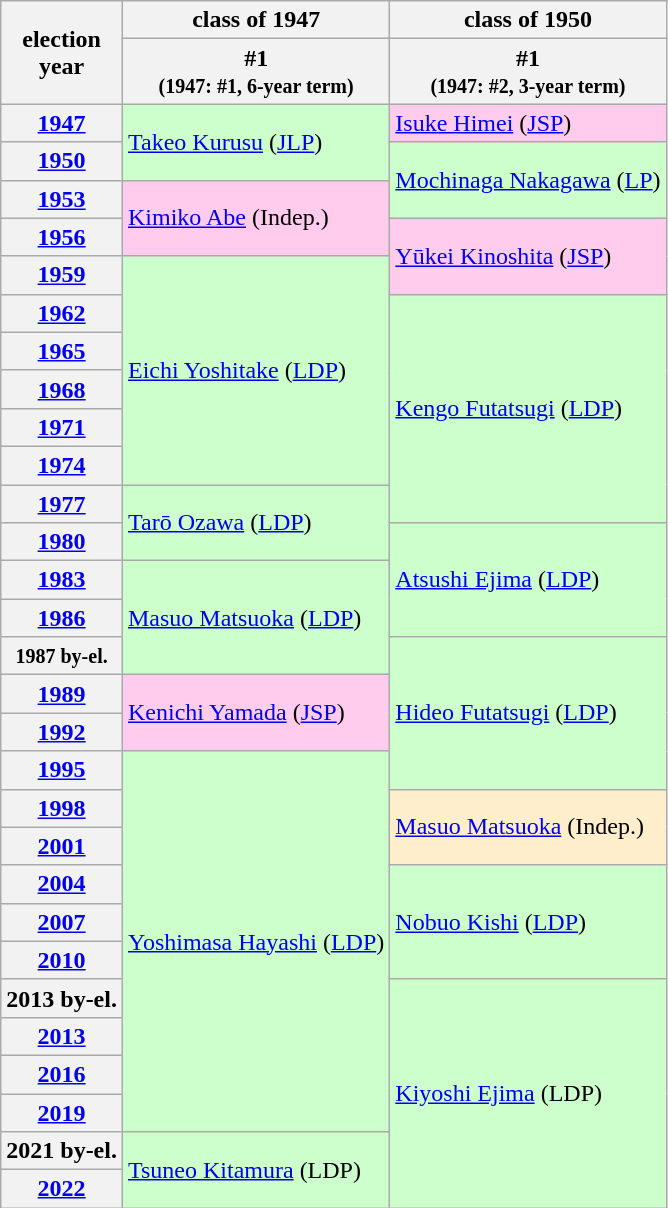<table class="wikitable" border="1">
<tr>
<th rowspan="2">election<br>year</th>
<th>class of 1947</th>
<th>class of 1950</th>
</tr>
<tr>
<th>#1<br><small>(1947: #1, 6-year term)</small></th>
<th>#1<br><small>(1947: #2, 3-year term)</small></th>
</tr>
<tr>
<th><a href='#'>1947</a></th>
<td rowspan="2" bgcolor="#CCFFCC"><a href='#'>Takeo Kurusu</a> (<a href='#'>JLP</a>)</td>
<td bgcolor="#FFCCEE"><a href='#'>Isuke Himei</a> (<a href='#'>JSP</a>)</td>
</tr>
<tr>
<th><a href='#'>1950</a></th>
<td rowspan="2" bgcolor="#CCFFCC"><a href='#'>Mochinaga Nakagawa</a> (<a href='#'>LP</a>)</td>
</tr>
<tr>
<th><a href='#'>1953</a></th>
<td rowspan="2" bgcolor="#FFCCEE"><a href='#'>Kimiko Abe</a> (Indep.)</td>
</tr>
<tr>
<th><a href='#'>1956</a></th>
<td rowspan="2" bgcolor="#FFCCEE"><a href='#'>Yūkei Kinoshita</a> (<a href='#'>JSP</a>)</td>
</tr>
<tr>
<th><a href='#'>1959</a></th>
<td rowspan="6" bgcolor="#CCFFCC"><a href='#'>Eichi Yoshitake</a> (<a href='#'>LDP</a>)</td>
</tr>
<tr>
<th><a href='#'>1962</a></th>
<td rowspan="6" bgcolor="#CCFFCC"><a href='#'>Kengo Futatsugi</a> (<a href='#'>LDP</a>)</td>
</tr>
<tr>
<th><a href='#'>1965</a></th>
</tr>
<tr>
<th><a href='#'>1968</a></th>
</tr>
<tr>
<th><a href='#'>1971</a></th>
</tr>
<tr>
<th><a href='#'>1974</a></th>
</tr>
<tr>
<th><a href='#'>1977</a></th>
<td rowspan="2"  bgcolor="#CCFFCC"><a href='#'>Tarō Ozawa</a> (<a href='#'>LDP</a>)</td>
</tr>
<tr>
<th><a href='#'>1980</a></th>
<td rowspan="3"  bgcolor="#CCFFCC"><a href='#'>Atsushi Ejima</a> (<a href='#'>LDP</a>)</td>
</tr>
<tr>
<th><a href='#'>1983</a></th>
<td rowspan="3"  bgcolor="#CCFFCC"><a href='#'>Masuo Matsuoka</a> (<a href='#'>LDP</a>)</td>
</tr>
<tr>
<th><a href='#'>1986</a></th>
</tr>
<tr>
<th><small>1987 by-el.</small></th>
<td rowspan="4" bgcolor="#CCFFCC"><a href='#'>Hideo Futatsugi</a> (<a href='#'>LDP</a>)</td>
</tr>
<tr>
<th><a href='#'>1989</a></th>
<td rowspan="2" bgcolor="#FFCCEE"><a href='#'>Kenichi Yamada</a> (<a href='#'>JSP</a>)</td>
</tr>
<tr>
<th><a href='#'>1992</a></th>
</tr>
<tr>
<th><a href='#'>1995</a></th>
<td rowspan="10" bgcolor="#CCFFCC"><a href='#'>Yoshimasa Hayashi</a> (<a href='#'>LDP</a>)</td>
</tr>
<tr>
<th><a href='#'>1998</a></th>
<td rowspan="2" bgcolor="#FFEECC"><a href='#'>Masuo Matsuoka</a> (Indep.)</td>
</tr>
<tr>
<th><a href='#'>2001</a></th>
</tr>
<tr>
<th><a href='#'>2004</a></th>
<td rowspan="3" bgcolor="#CCFFCC"><a href='#'>Nobuo Kishi</a> (<a href='#'>LDP</a>)</td>
</tr>
<tr>
<th><a href='#'>2007</a></th>
</tr>
<tr>
<th><a href='#'>2010</a></th>
</tr>
<tr>
<th>2013 by-el.</th>
<td rowspan="6" bgcolor="#CCFFCC"><a href='#'>Kiyoshi Ejima</a> (LDP)</td>
</tr>
<tr>
<th><a href='#'>2013</a></th>
</tr>
<tr>
<th><a href='#'>2016</a></th>
</tr>
<tr>
<th><a href='#'>2019</a></th>
</tr>
<tr>
<th>2021 by-el.</th>
<td rowspan="2" bgcolor="#CCFFCC"><a href='#'>Tsuneo Kitamura</a> (LDP)</td>
</tr>
<tr>
<th><a href='#'>2022</a></th>
</tr>
</table>
